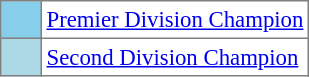<table bgcolor="#f7f8ff" cellpadding="3" cellspacing="0" border="1" style="font-size: 95%; border: gray solid 1px; border-collapse: collapse;text-align:center;">
<tr>
<td style="background: skyblue;" width="20"></td>
<td bgcolor="#ffffff" align="left"><a href='#'>Premier Division Champion</a></td>
</tr>
<tr>
<td style="background: lightblue;" width="20"></td>
<td bgcolor="#ffffff" align="left"><a href='#'>Second Division Champion</a></td>
</tr>
</table>
